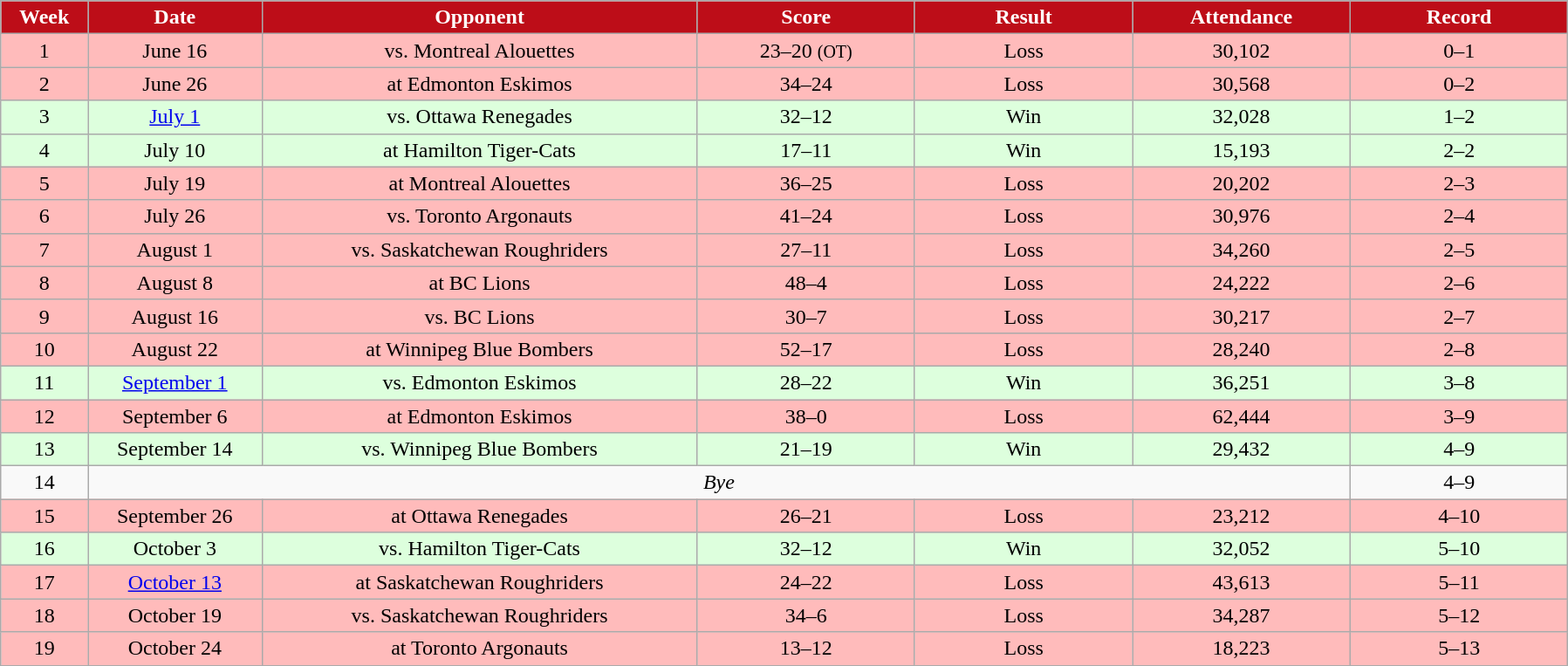<table class="wikitable sortable">
<tr>
<th style="background:#bd0d18;color:#FFFFFF;"  width="4%">Week</th>
<th style="background:#bd0d18;color:#FFFFFF;"  width="8%">Date</th>
<th style="background:#bd0d18;color:#FFFFFF;"  width="20%">Opponent</th>
<th style="background:#bd0d18;color:#FFFFFF;"  width="10%">Score</th>
<th style="background:#bd0d18;color:#FFFFFF;"  width="10%">Result</th>
<th style="background:#bd0d18;color:#FFFFFF;"  width="10%">Attendance</th>
<th style="background:#bd0d18;color:#FFFFFF;"  width="10%">Record</th>
</tr>
<tr align="center" bgcolor="#ffbbbb">
<td>1</td>
<td>June 16</td>
<td>vs. Montreal Alouettes</td>
<td>23–20 <small>(OT)</small></td>
<td>Loss</td>
<td>30,102</td>
<td>0–1</td>
</tr>
<tr align="center" bgcolor="#ffbbbb">
<td>2</td>
<td>June 26</td>
<td>at Edmonton Eskimos</td>
<td>34–24</td>
<td>Loss</td>
<td>30,568</td>
<td>0–2</td>
</tr>
<tr align="center" bgcolor="#ddffdd">
<td>3</td>
<td><a href='#'>July 1</a></td>
<td>vs. Ottawa Renegades</td>
<td>32–12</td>
<td>Win</td>
<td>32,028</td>
<td>1–2</td>
</tr>
<tr align="center" bgcolor="#ddffdd">
<td>4</td>
<td>July 10</td>
<td>at Hamilton Tiger-Cats</td>
<td>17–11</td>
<td>Win</td>
<td>15,193</td>
<td>2–2</td>
</tr>
<tr align="center" bgcolor="#ffbbbb">
<td>5</td>
<td>July 19</td>
<td>at Montreal Alouettes</td>
<td>36–25</td>
<td>Loss</td>
<td>20,202</td>
<td>2–3</td>
</tr>
<tr align="center" bgcolor="#ffbbbb">
<td>6</td>
<td>July 26</td>
<td>vs. Toronto Argonauts</td>
<td>41–24</td>
<td>Loss</td>
<td>30,976</td>
<td>2–4</td>
</tr>
<tr align="center" bgcolor="#ffbbbb">
<td>7</td>
<td>August 1</td>
<td>vs. Saskatchewan Roughriders</td>
<td>27–11</td>
<td>Loss</td>
<td>34,260</td>
<td>2–5</td>
</tr>
<tr align="center" bgcolor="#ffbbbb">
<td>8</td>
<td>August 8</td>
<td>at BC Lions</td>
<td>48–4</td>
<td>Loss</td>
<td>24,222</td>
<td>2–6</td>
</tr>
<tr align="center" bgcolor="#ffbbbb">
<td>9</td>
<td>August 16</td>
<td>vs. BC Lions</td>
<td>30–7</td>
<td>Loss</td>
<td>30,217</td>
<td>2–7</td>
</tr>
<tr align="center" bgcolor="#ffbbbb">
<td>10</td>
<td>August 22</td>
<td>at Winnipeg Blue Bombers</td>
<td>52–17</td>
<td>Loss</td>
<td>28,240</td>
<td>2–8</td>
</tr>
<tr align="center" bgcolor="#ddffdd">
<td>11</td>
<td><a href='#'>September 1</a></td>
<td>vs. Edmonton Eskimos</td>
<td>28–22</td>
<td>Win</td>
<td>36,251</td>
<td>3–8</td>
</tr>
<tr align="center" bgcolor="#ffbbbb">
<td>12</td>
<td>September 6</td>
<td>at Edmonton Eskimos</td>
<td>38–0</td>
<td>Loss</td>
<td>62,444</td>
<td>3–9</td>
</tr>
<tr align="center" bgcolor="#ddffdd">
<td>13</td>
<td>September 14</td>
<td>vs. Winnipeg Blue Bombers</td>
<td>21–19</td>
<td>Win</td>
<td>29,432</td>
<td>4–9</td>
</tr>
<tr align="center">
<td>14</td>
<td colspan="5"><em>Bye</em></td>
<td>4–9</td>
</tr>
<tr align="center" bgcolor="#ffbbbb">
<td>15</td>
<td>September 26</td>
<td>at Ottawa Renegades</td>
<td>26–21</td>
<td>Loss</td>
<td>23,212</td>
<td>4–10</td>
</tr>
<tr align="center" bgcolor="#ddffdd">
<td>16</td>
<td>October 3</td>
<td>vs. Hamilton Tiger-Cats</td>
<td>32–12</td>
<td>Win</td>
<td>32,052</td>
<td>5–10</td>
</tr>
<tr align="center" bgcolor="#ffbbbb">
<td>17</td>
<td><a href='#'>October 13</a></td>
<td>at Saskatchewan Roughriders</td>
<td>24–22</td>
<td>Loss</td>
<td>43,613</td>
<td>5–11</td>
</tr>
<tr align="center" bgcolor="#ffbbbb">
<td>18</td>
<td>October 19</td>
<td>vs. Saskatchewan Roughriders</td>
<td>34–6</td>
<td>Loss</td>
<td>34,287</td>
<td>5–12</td>
</tr>
<tr align="center" bgcolor="#ffbbbb">
<td>19</td>
<td>October 24</td>
<td>at Toronto Argonauts</td>
<td>13–12</td>
<td>Loss</td>
<td>18,223</td>
<td>5–13</td>
</tr>
<tr>
</tr>
</table>
